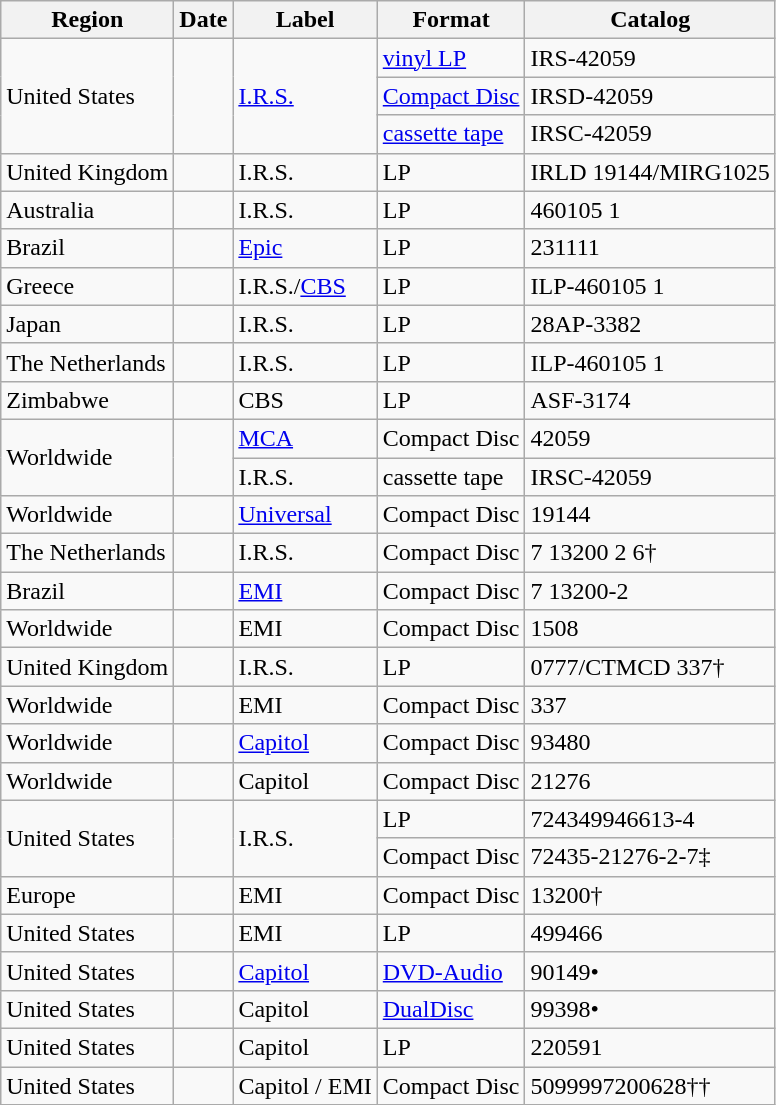<table class="wikitable">
<tr>
<th>Region</th>
<th>Date</th>
<th>Label</th>
<th>Format</th>
<th>Catalog</th>
</tr>
<tr>
<td rowspan="3">United States</td>
<td rowspan="3"></td>
<td rowspan="3"><a href='#'>I.R.S.</a></td>
<td><a href='#'>vinyl LP</a></td>
<td>IRS-42059</td>
</tr>
<tr>
<td><a href='#'>Compact Disc</a></td>
<td>IRSD-42059</td>
</tr>
<tr>
<td><a href='#'>cassette tape</a></td>
<td>IRSC-42059</td>
</tr>
<tr>
<td>United Kingdom</td>
<td></td>
<td>I.R.S.</td>
<td>LP</td>
<td>IRLD 19144/MIRG1025</td>
</tr>
<tr>
<td>Australia</td>
<td></td>
<td>I.R.S.</td>
<td>LP</td>
<td>460105 1</td>
</tr>
<tr>
<td>Brazil</td>
<td></td>
<td><a href='#'>Epic</a></td>
<td>LP</td>
<td>231111</td>
</tr>
<tr>
<td>Greece</td>
<td></td>
<td>I.R.S./<a href='#'>CBS</a></td>
<td>LP</td>
<td>ILP-460105 1</td>
</tr>
<tr>
<td>Japan</td>
<td></td>
<td>I.R.S.</td>
<td>LP</td>
<td>28AP-3382</td>
</tr>
<tr>
<td>The Netherlands</td>
<td></td>
<td>I.R.S.</td>
<td>LP</td>
<td>ILP-460105 1</td>
</tr>
<tr>
<td>Zimbabwe</td>
<td></td>
<td>CBS</td>
<td>LP</td>
<td>ASF-3174</td>
</tr>
<tr>
<td rowspan="2">Worldwide</td>
<td rowspan="2"></td>
<td><a href='#'>MCA</a></td>
<td>Compact Disc</td>
<td>42059</td>
</tr>
<tr>
<td>I.R.S.</td>
<td>cassette tape</td>
<td>IRSC-42059</td>
</tr>
<tr>
<td>Worldwide</td>
<td></td>
<td><a href='#'>Universal</a></td>
<td>Compact Disc</td>
<td>19144</td>
</tr>
<tr>
<td>The Netherlands</td>
<td></td>
<td>I.R.S.</td>
<td>Compact Disc</td>
<td>7 13200 2 6†</td>
</tr>
<tr>
<td>Brazil</td>
<td></td>
<td><a href='#'>EMI</a></td>
<td>Compact Disc</td>
<td>7 13200-2</td>
</tr>
<tr>
<td>Worldwide</td>
<td></td>
<td>EMI</td>
<td>Compact Disc</td>
<td>1508</td>
</tr>
<tr>
<td>United Kingdom</td>
<td></td>
<td>I.R.S.</td>
<td>LP</td>
<td>0777/CTMCD 337†</td>
</tr>
<tr>
<td>Worldwide</td>
<td></td>
<td>EMI</td>
<td>Compact Disc</td>
<td>337</td>
</tr>
<tr>
<td>Worldwide</td>
<td></td>
<td><a href='#'>Capitol</a></td>
<td>Compact Disc</td>
<td>93480</td>
</tr>
<tr>
<td>Worldwide</td>
<td></td>
<td>Capitol</td>
<td>Compact Disc</td>
<td>21276</td>
</tr>
<tr>
<td rowspan="2">United States</td>
<td rowspan="2"></td>
<td rowspan="2">I.R.S.</td>
<td>LP</td>
<td>724349946613-4</td>
</tr>
<tr>
<td>Compact Disc</td>
<td>72435-21276-2-7‡</td>
</tr>
<tr>
<td>Europe</td>
<td></td>
<td>EMI</td>
<td>Compact Disc</td>
<td>13200†</td>
</tr>
<tr>
<td>United States</td>
<td></td>
<td>EMI</td>
<td>LP</td>
<td>499466</td>
</tr>
<tr>
<td>United States</td>
<td></td>
<td><a href='#'>Capitol</a></td>
<td><a href='#'>DVD-Audio</a></td>
<td>90149•</td>
</tr>
<tr>
<td>United States</td>
<td></td>
<td>Capitol</td>
<td><a href='#'>DualDisc</a></td>
<td>99398•</td>
</tr>
<tr>
<td>United States</td>
<td></td>
<td>Capitol</td>
<td>LP</td>
<td>220591</td>
</tr>
<tr>
<td>United States</td>
<td></td>
<td>Capitol / EMI</td>
<td>Compact Disc</td>
<td>5099997200628††</td>
</tr>
</table>
